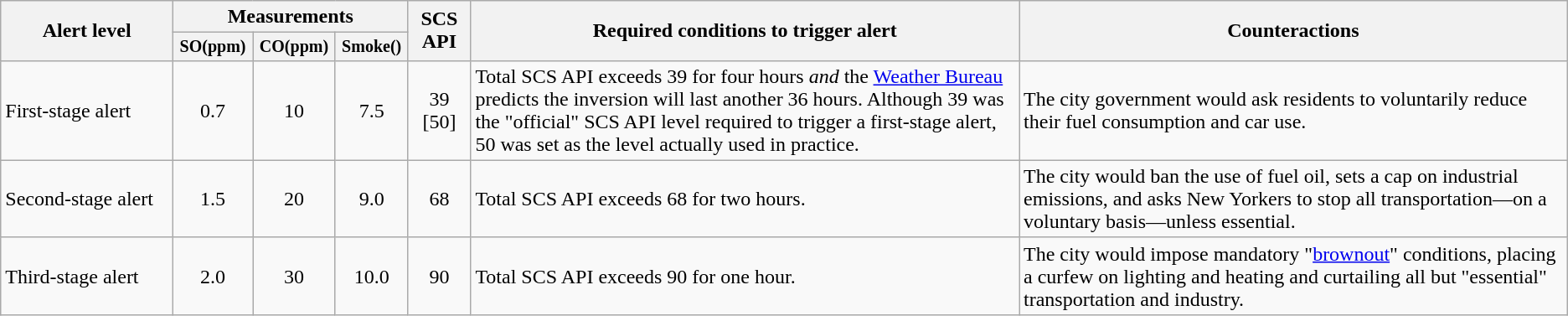<table class="wikitable">
<tr>
<th scope="col" rowspan="2"  width="11%">Alert level</th>
<th scope="col" colspan="3" width="15%">Measurements</th>
<th scope="col" rowspan="2"  width="4%">SCS API</th>
<th scope="col" rowspan="2"  width="35%">Required conditions to trigger alert</th>
<th scope="col" rowspan="2"  width="35%">Counteractions</th>
</tr>
<tr style="line-height:1.2; font-size:smaller">
<th align="center">SO(ppm)</th>
<th align="center">CO(ppm)</th>
<th align="center">Smoke()</th>
</tr>
<tr>
<td>First-stage alert</td>
<td style="text-align:center;">0.7</td>
<td style="text-align:center;">10</td>
<td style="text-align:center;">7.5</td>
<td style="text-align:center;">39 [50]</td>
<td>Total SCS API exceeds 39 for four hours <em>and</em> the <a href='#'>Weather Bureau</a> predicts the inversion will last another 36 hours. Although 39 was the "official" SCS API level required to trigger a first-stage alert, 50 was set as the level actually used in practice.</td>
<td>The city government would ask residents to voluntarily reduce their fuel consumption and car use.</td>
</tr>
<tr>
<td>Second-stage alert</td>
<td style="text-align:center;">1.5</td>
<td style="text-align:center;">20</td>
<td style="text-align:center;">9.0</td>
<td style="text-align:center;">68</td>
<td>Total SCS API exceeds 68 for two hours.</td>
<td>The city would ban the use of fuel oil, sets a cap on industrial emissions, and asks New Yorkers to stop all transportation—on a voluntary basis—unless essential.</td>
</tr>
<tr>
<td>Third-stage alert</td>
<td style="text-align:center;">2.0</td>
<td style="text-align:center;">30</td>
<td style="text-align:center;">10.0</td>
<td style="text-align:center;">90</td>
<td>Total SCS API exceeds 90 for one hour.</td>
<td>The city would impose mandatory "<a href='#'>brownout</a>" conditions, placing a curfew on lighting and heating and curtailing all but "essential" transportation and industry.</td>
</tr>
</table>
